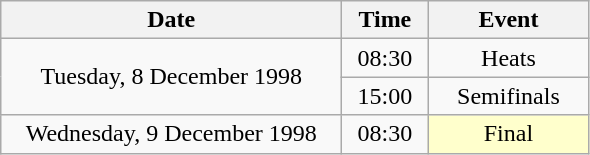<table class = "wikitable" style="text-align:center;">
<tr>
<th width=220>Date</th>
<th width=50>Time</th>
<th width=100>Event</th>
</tr>
<tr>
<td rowspan=2>Tuesday, 8 December 1998</td>
<td>08:30</td>
<td>Heats</td>
</tr>
<tr>
<td>15:00</td>
<td>Semifinals</td>
</tr>
<tr>
<td>Wednesday, 9 December 1998</td>
<td>08:30</td>
<td bgcolor=ffffcc>Final</td>
</tr>
</table>
